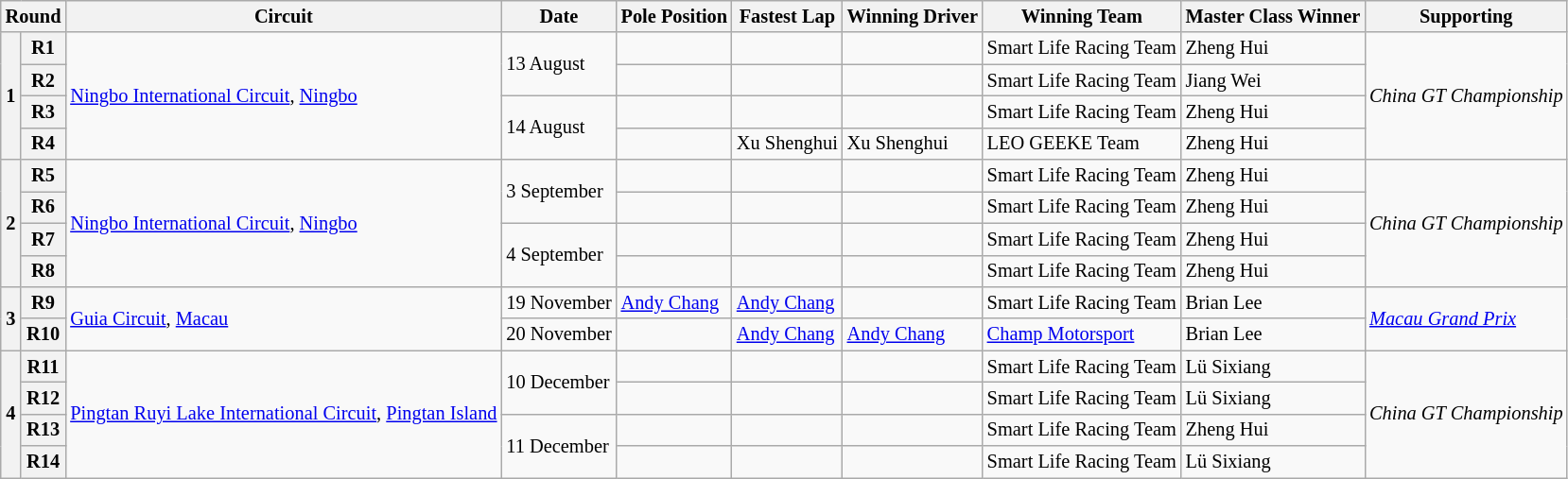<table class="wikitable" style="font-size: 85%">
<tr>
<th colspan=2>Round</th>
<th>Circuit</th>
<th>Date</th>
<th>Pole Position</th>
<th>Fastest Lap</th>
<th>Winning Driver</th>
<th>Winning Team</th>
<th nowrap>Master Class Winner</th>
<th>Supporting</th>
</tr>
<tr>
<th rowspan=4>1</th>
<th>R1</th>
<td rowspan=4> <a href='#'>Ningbo International Circuit</a>, <a href='#'>Ningbo</a></td>
<td rowspan=2>13 August</td>
<td> </td>
<td> </td>
<td> </td>
<td> Smart Life Racing Team</td>
<td nowrap> Zheng Hui</td>
<td rowspan=4 nowrap><em>China GT Championship</em></td>
</tr>
<tr>
<th>R2</th>
<td></td>
<td> </td>
<td> </td>
<td> Smart Life Racing Team</td>
<td> Jiang Wei</td>
</tr>
<tr>
<th>R3</th>
<td rowspan=2>14 August</td>
<td> </td>
<td> </td>
<td> </td>
<td> Smart Life Racing Team</td>
<td> Zheng Hui</td>
</tr>
<tr>
<th>R4</th>
<td></td>
<td nowrap> Xu Shenghui</td>
<td nowrap> Xu Shenghui</td>
<td> LEO GEEKE Team</td>
<td> Zheng Hui</td>
</tr>
<tr>
<th rowspan=4>2</th>
<th>R5</th>
<td rowspan=4> <a href='#'>Ningbo International Circuit</a>, <a href='#'>Ningbo</a></td>
<td rowspan=2>3 September</td>
<td> </td>
<td> </td>
<td> </td>
<td> Smart Life Racing Team</td>
<td> Zheng Hui</td>
<td rowspan=4><em>China GT Championship</em></td>
</tr>
<tr>
<th>R6</th>
<td></td>
<td> </td>
<td> </td>
<td> Smart Life Racing Team</td>
<td> Zheng Hui</td>
</tr>
<tr>
<th>R7</th>
<td rowspan=2 nowrap>4 September</td>
<td nowrap> </td>
<td nowrap> </td>
<td nowrap> </td>
<td nowrap> Smart Life Racing Team</td>
<td> Zheng Hui</td>
</tr>
<tr>
<th>R8</th>
<td></td>
<td> </td>
<td> </td>
<td> Smart Life Racing Team</td>
<td> Zheng Hui</td>
</tr>
<tr>
<th rowspan=2>3</th>
<th>R9</th>
<td rowspan=2> <a href='#'>Guia Circuit</a>, <a href='#'>Macau</a></td>
<td>19 November</td>
<td nowrap> <a href='#'>Andy Chang</a></td>
<td> <a href='#'>Andy Chang</a></td>
<td> </td>
<td> Smart Life Racing Team</td>
<td> Brian Lee</td>
<td rowspan=2><em><a href='#'>Macau Grand Prix</a></em></td>
</tr>
<tr>
<th>R10</th>
<td>20 November</td>
<td> </td>
<td> <a href='#'>Andy Chang</a></td>
<td> <a href='#'>Andy Chang</a></td>
<td> <a href='#'>Champ Motorsport</a></td>
<td> Brian Lee</td>
</tr>
<tr>
<th rowspan=4>4</th>
<th>R11</th>
<td rowspan=4 nowrap> <a href='#'>Pingtan Ruyi Lake International Circuit</a>, <a href='#'>Pingtan Island</a></td>
<td rowspan=2 nowrap>10 December</td>
<td> </td>
<td> </td>
<td> </td>
<td> Smart Life Racing Team</td>
<td> Lü Sixiang</td>
<td rowspan=4><em>China GT Championship</em></td>
</tr>
<tr>
<th>R12</th>
<td></td>
<td> </td>
<td> </td>
<td> Smart Life Racing Team</td>
<td> Lü Sixiang</td>
</tr>
<tr>
<th>R13</th>
<td rowspan=2 nowrap>11 December</td>
<td> </td>
<td> </td>
<td> </td>
<td> Smart Life Racing Team</td>
<td> Zheng Hui</td>
</tr>
<tr>
<th>R14</th>
<td></td>
<td> </td>
<td> </td>
<td> Smart Life Racing Team</td>
<td> Lü Sixiang</td>
</tr>
</table>
